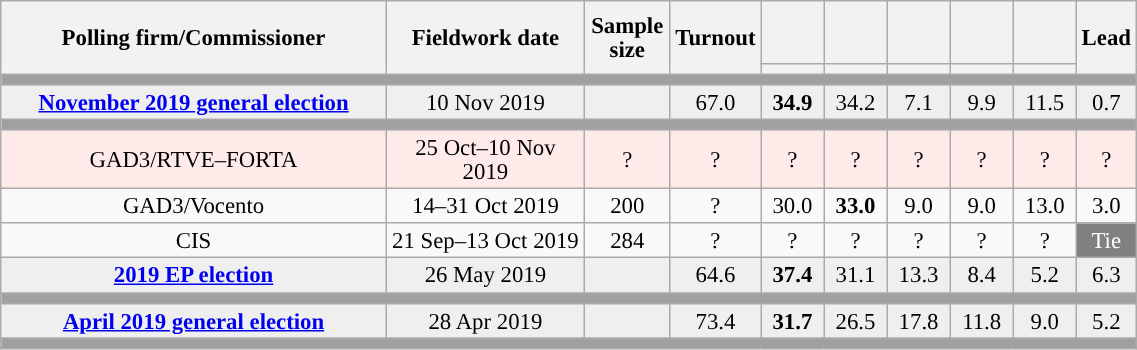<table class="wikitable collapsible collapsed" style="text-align:center; font-size:95%; line-height:16px;">
<tr style="height:42px;">
<th style="width:250px;" rowspan="2">Polling firm/Commissioner</th>
<th style="width:125px;" rowspan="2">Fieldwork date</th>
<th style="width:50px;" rowspan="2">Sample size</th>
<th style="width:45px;" rowspan="2">Turnout</th>
<th style="width:35px;"></th>
<th style="width:35px;"></th>
<th style="width:35px;"></th>
<th style="width:35px;"></th>
<th style="width:35px;"></th>
<th style="width:30px;" rowspan="2">Lead</th>
</tr>
<tr>
<th style="color:inherit;background:"></th>
<th style="color:inherit;background:"></th>
<th style="color:inherit;background:"></th>
<th style="color:inherit;background:"></th>
<th style="color:inherit;background:"></th>
</tr>
<tr>
<td colspan="10" style="background:#A0A0A0"></td>
</tr>
<tr style="background:#EFEFEF;">
<td><strong><a href='#'>November 2019 general election</a></strong></td>
<td>10 Nov 2019</td>
<td></td>
<td>67.0</td>
<td><strong>34.9</strong><br></td>
<td>34.2<br></td>
<td>7.1<br></td>
<td>9.9<br></td>
<td>11.5<br></td>
<td style="background:">0.7</td>
</tr>
<tr>
<td colspan="10" style="background:#A0A0A0"></td>
</tr>
<tr style="background:#FFEAEA;">
<td>GAD3/RTVE–FORTA</td>
<td>25 Oct–10 Nov 2019</td>
<td>?</td>
<td>?</td>
<td>?<br></td>
<td>?<br></td>
<td>?<br></td>
<td>?<br></td>
<td>?<br></td>
<td style="background:">?</td>
</tr>
<tr>
<td>GAD3/Vocento</td>
<td>14–31 Oct 2019</td>
<td>200</td>
<td>?</td>
<td>30.0<br></td>
<td><strong>33.0</strong><br></td>
<td>9.0<br></td>
<td>9.0<br></td>
<td>13.0<br></td>
<td style="background:">3.0</td>
</tr>
<tr>
<td>CIS</td>
<td>21 Sep–13 Oct 2019</td>
<td>284</td>
<td>?</td>
<td>?<br></td>
<td>?<br></td>
<td>?<br></td>
<td>?<br></td>
<td>?<br></td>
<td style="background:gray;color:white;">Tie</td>
</tr>
<tr style="background:#EFEFEF;">
<td><strong><a href='#'>2019 EP election</a></strong></td>
<td>26 May 2019</td>
<td></td>
<td>64.6</td>
<td><strong>37.4</strong><br></td>
<td>31.1<br></td>
<td>13.3<br></td>
<td>8.4<br></td>
<td>5.2<br></td>
<td style="background:">6.3</td>
</tr>
<tr>
<td colspan="10" style="background:#A0A0A0"></td>
</tr>
<tr style="background:#EFEFEF;">
<td><strong><a href='#'>April 2019 general election</a></strong></td>
<td>28 Apr 2019</td>
<td></td>
<td>73.4</td>
<td><strong>31.7</strong><br></td>
<td>26.5<br></td>
<td>17.8<br></td>
<td>11.8<br></td>
<td>9.0<br></td>
<td style="background:">5.2</td>
</tr>
<tr>
<td colspan="10" style="background:#A0A0A0"></td>
</tr>
</table>
